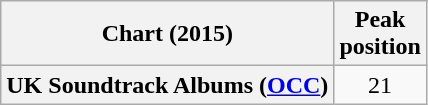<table class="wikitable sortable plainrowheaders" style="text-align:center">
<tr>
<th scope="col">Chart (2015)</th>
<th scope="col">Peak<br>position</th>
</tr>
<tr>
<th scope="row">UK Soundtrack Albums (<a href='#'>OCC</a>)</th>
<td>21</td>
</tr>
</table>
